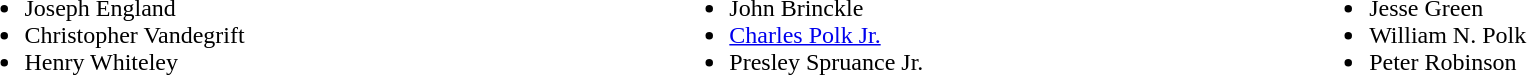<table width=100%>
<tr valign=top>
<td><br><ul><li>Joseph England</li><li>Christopher Vandegrift</li><li>Henry Whiteley</li></ul></td>
<td><br><ul><li>John Brinckle</li><li><a href='#'>Charles Polk Jr.</a></li><li>Presley Spruance Jr.</li></ul></td>
<td><br><ul><li>Jesse Green</li><li>William N. Polk</li><li>Peter Robinson</li></ul></td>
</tr>
</table>
